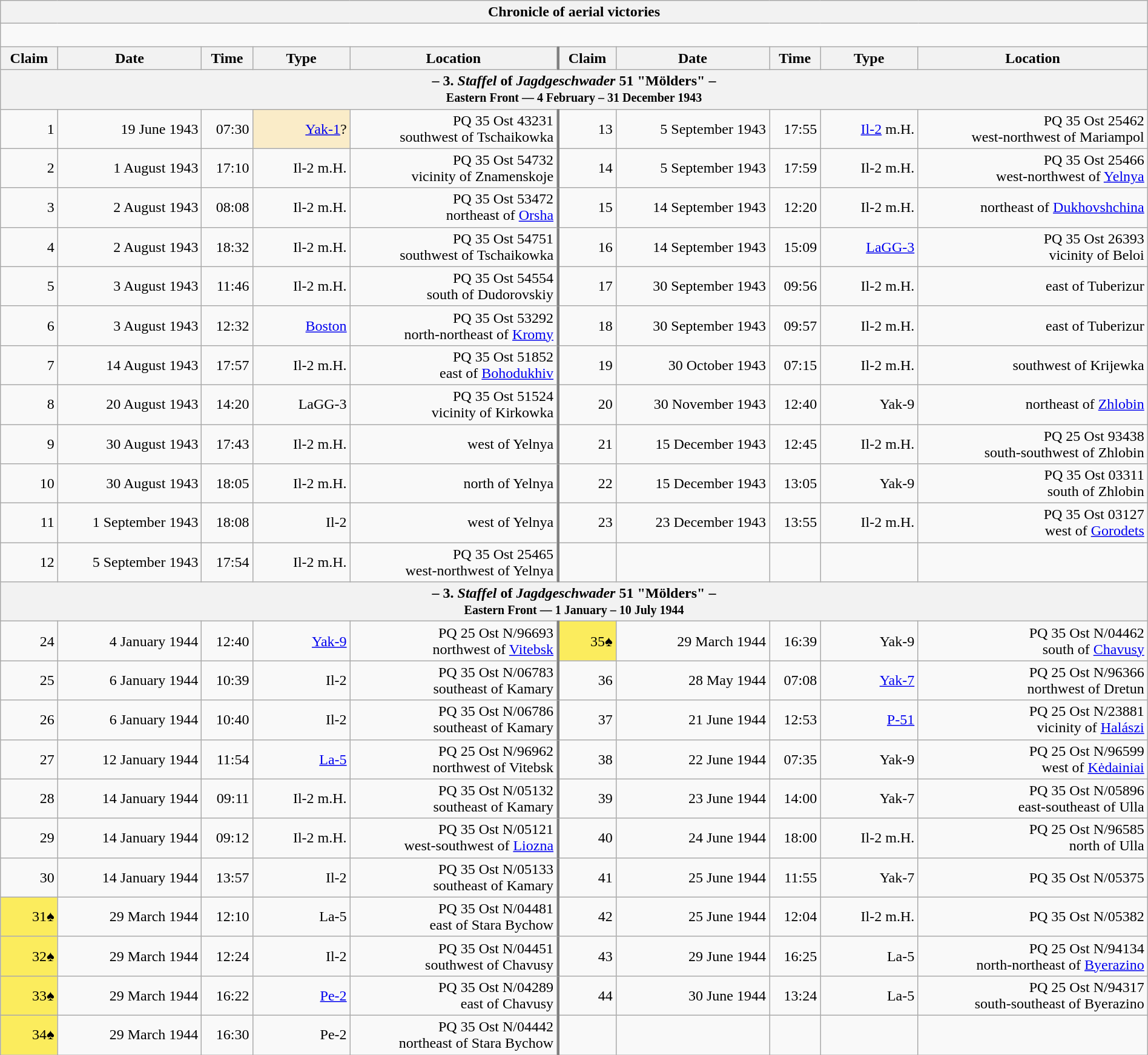<table class="wikitable plainrowheaders collapsible" style="margin-left: auto; margin-right: auto; border: none; text-align:right; width: 100%;">
<tr>
<th colspan="10">Chronicle of aerial victories</th>
</tr>
<tr>
<td colspan="10" style="text-align: left;"><br>
</td>
</tr>
<tr>
<th scope="col">Claim</th>
<th scope="col">Date</th>
<th scope="col">Time</th>
<th scope="col" width="100px">Type</th>
<th scope="col">Location</th>
<th scope="col" style="border-left: 3px solid grey;">Claim</th>
<th scope="col">Date</th>
<th scope="col">Time</th>
<th scope="col" width="100px">Type</th>
<th scope="col">Location</th>
</tr>
<tr>
<th colspan="10">– 3. <em>Staffel</em> of <em>Jagdgeschwader</em> 51 "Mölders" –<br><small>Eastern Front — 4 February – 31 December 1943</small></th>
</tr>
<tr>
<td>1</td>
<td>19 June 1943</td>
<td>07:30</td>
<td style="background:#faecc8"><a href='#'>Yak-1</a>?</td>
<td>PQ 35 Ost 43231<br> southwest of Tschaikowka</td>
<td style="border-left: 3px solid grey;">13</td>
<td>5 September 1943</td>
<td>17:55</td>
<td><a href='#'>Il-2</a> m.H.</td>
<td>PQ 35 Ost 25462<br> west-northwest of Mariampol</td>
</tr>
<tr>
<td>2</td>
<td>1 August 1943</td>
<td>17:10</td>
<td>Il-2 m.H.</td>
<td>PQ 35 Ost 54732<br>vicinity of Znamenskoje</td>
<td style="border-left: 3px solid grey;">14</td>
<td>5 September 1943</td>
<td>17:59</td>
<td>Il-2 m.H.</td>
<td>PQ 35 Ost 25466<br> west-northwest of <a href='#'>Yelnya</a></td>
</tr>
<tr>
<td>3</td>
<td>2 August 1943</td>
<td>08:08</td>
<td>Il-2 m.H.</td>
<td>PQ 35 Ost 53472<br> northeast of <a href='#'>Orsha</a></td>
<td style="border-left: 3px solid grey;">15</td>
<td>14 September 1943</td>
<td>12:20</td>
<td>Il-2 m.H.</td>
<td>northeast of <a href='#'>Dukhovshchina</a></td>
</tr>
<tr>
<td>4</td>
<td>2 August 1943</td>
<td>18:32</td>
<td>Il-2 m.H.</td>
<td>PQ 35 Ost 54751<br> southwest of Tschaikowka</td>
<td style="border-left: 3px solid grey;">16</td>
<td>14 September 1943</td>
<td>15:09</td>
<td><a href='#'>LaGG-3</a></td>
<td>PQ 35 Ost 26393<br>vicinity of Beloi</td>
</tr>
<tr>
<td>5</td>
<td>3 August 1943</td>
<td>11:46</td>
<td>Il-2 m.H.</td>
<td>PQ 35 Ost 54554<br> south of Dudorovskiy</td>
<td style="border-left: 3px solid grey;">17</td>
<td>30 September 1943</td>
<td>09:56</td>
<td>Il-2 m.H.</td>
<td>east of Tuberizur</td>
</tr>
<tr>
<td>6</td>
<td>3 August 1943</td>
<td>12:32</td>
<td><a href='#'>Boston</a></td>
<td>PQ 35 Ost 53292<br> north-northeast of <a href='#'>Kromy</a></td>
<td style="border-left: 3px solid grey;">18</td>
<td>30 September 1943</td>
<td>09:57</td>
<td>Il-2 m.H.</td>
<td>east of Tuberizur</td>
</tr>
<tr>
<td>7</td>
<td>14 August 1943</td>
<td>17:57</td>
<td>Il-2 m.H.</td>
<td>PQ 35 Ost 51852<br> east of <a href='#'>Bohodukhiv</a></td>
<td style="border-left: 3px solid grey;">19</td>
<td>30 October 1943</td>
<td>07:15</td>
<td>Il-2 m.H.</td>
<td>southwest of Krijewka</td>
</tr>
<tr>
<td>8</td>
<td>20 August 1943</td>
<td>14:20</td>
<td>LaGG-3</td>
<td>PQ 35 Ost 51524<br>vicinity of Kirkowka</td>
<td style="border-left: 3px solid grey;">20</td>
<td>30 November 1943</td>
<td>12:40</td>
<td>Yak-9</td>
<td>northeast of <a href='#'>Zhlobin</a></td>
</tr>
<tr>
<td>9</td>
<td>30 August 1943</td>
<td>17:43</td>
<td>Il-2 m.H.</td>
<td>west of Yelnya</td>
<td style="border-left: 3px solid grey;">21</td>
<td>15 December 1943</td>
<td>12:45</td>
<td>Il-2 m.H.</td>
<td>PQ 25 Ost 93438<br> south-southwest of Zhlobin</td>
</tr>
<tr>
<td>10</td>
<td>30 August 1943</td>
<td>18:05</td>
<td>Il-2 m.H.</td>
<td>north of Yelnya</td>
<td style="border-left: 3px solid grey;">22</td>
<td>15 December 1943</td>
<td>13:05</td>
<td>Yak-9</td>
<td>PQ 35 Ost 03311<br> south of Zhlobin</td>
</tr>
<tr>
<td>11</td>
<td>1 September 1943</td>
<td>18:08</td>
<td>Il-2</td>
<td>west of Yelnya</td>
<td style="border-left: 3px solid grey;">23</td>
<td>23 December 1943</td>
<td>13:55</td>
<td>Il-2 m.H.</td>
<td>PQ 35 Ost 03127<br> west of <a href='#'>Gorodets</a></td>
</tr>
<tr>
<td>12</td>
<td>5 September 1943</td>
<td>17:54</td>
<td>Il-2 m.H.</td>
<td>PQ 35 Ost 25465<br> west-northwest of Yelnya</td>
<td style="border-left: 3px solid grey;"></td>
<td></td>
<td></td>
<td></td>
<td></td>
</tr>
<tr>
<th colspan="10">– 3. <em>Staffel</em> of <em>Jagdgeschwader</em> 51 "Mölders" –<br><small>Eastern Front — 1 January – 10 July 1944</small></th>
</tr>
<tr>
<td>24</td>
<td>4 January 1944</td>
<td>12:40</td>
<td><a href='#'>Yak-9</a></td>
<td>PQ 25 Ost N/96693<br> northwest of <a href='#'>Vitebsk</a></td>
<td style="border-left: 3px solid grey; background:#fbec5d;">35♠</td>
<td>29 March 1944</td>
<td>16:39</td>
<td>Yak-9</td>
<td>PQ 35 Ost N/04462<br> south of <a href='#'>Chavusy</a></td>
</tr>
<tr>
<td>25</td>
<td>6 January 1944</td>
<td>10:39</td>
<td>Il-2</td>
<td>PQ 35 Ost N/06783<br> southeast of Kamary</td>
<td style="border-left: 3px solid grey;">36</td>
<td>28 May 1944</td>
<td>07:08</td>
<td><a href='#'>Yak-7</a></td>
<td>PQ 25 Ost N/96366<br> northwest of Dretun</td>
</tr>
<tr>
<td>26</td>
<td>6 January 1944</td>
<td>10:40</td>
<td>Il-2</td>
<td>PQ 35 Ost N/06786<br> southeast of Kamary</td>
<td style="border-left: 3px solid grey;">37</td>
<td>21 June 1944</td>
<td>12:53</td>
<td><a href='#'>P-51</a></td>
<td>PQ 25 Ost N/23881<br>vicinity of <a href='#'>Halászi</a></td>
</tr>
<tr>
<td>27</td>
<td>12 January 1944</td>
<td>11:54</td>
<td><a href='#'>La-5</a></td>
<td>PQ 25 Ost N/96962<br> northwest of Vitebsk</td>
<td style="border-left: 3px solid grey;">38</td>
<td>22 June 1944</td>
<td>07:35</td>
<td>Yak-9</td>
<td>PQ 25 Ost N/96599<br> west of <a href='#'>Kėdainiai</a></td>
</tr>
<tr>
<td>28</td>
<td>14 January 1944</td>
<td>09:11</td>
<td>Il-2 m.H.</td>
<td>PQ 35 Ost N/05132<br> southeast of Kamary</td>
<td style="border-left: 3px solid grey;">39</td>
<td>23 June 1944</td>
<td>14:00</td>
<td>Yak-7</td>
<td>PQ 35 Ost N/05896<br> east-southeast of Ulla</td>
</tr>
<tr>
<td>29</td>
<td>14 January 1944</td>
<td>09:12</td>
<td>Il-2 m.H.</td>
<td>PQ 35 Ost N/05121<br> west-southwest of <a href='#'>Liozna</a></td>
<td style="border-left: 3px solid grey;">40</td>
<td>24 June 1944</td>
<td>18:00</td>
<td>Il-2 m.H.</td>
<td>PQ 25 Ost N/96585<br> north of Ulla</td>
</tr>
<tr>
<td>30</td>
<td>14 January 1944</td>
<td>13:57</td>
<td>Il-2</td>
<td>PQ 35 Ost N/05133<br> southeast of Kamary</td>
<td style="border-left: 3px solid grey;">41</td>
<td>25 June 1944</td>
<td>11:55</td>
<td>Yak-7</td>
<td>PQ 35 Ost N/05375</td>
</tr>
<tr>
<td style="background:#fbec5d;">31♠</td>
<td>29 March 1944</td>
<td>12:10</td>
<td>La-5</td>
<td>PQ 35 Ost N/04481<br> east of Stara Bychow</td>
<td style="border-left: 3px solid grey;">42</td>
<td>25 June 1944</td>
<td>12:04</td>
<td>Il-2 m.H.</td>
<td>PQ 35 Ost N/05382</td>
</tr>
<tr>
<td style="background:#fbec5d;">32♠</td>
<td>29 March 1944</td>
<td>12:24</td>
<td>Il-2</td>
<td>PQ 35 Ost N/04451<br> southwest of Chavusy</td>
<td style="border-left: 3px solid grey;">43</td>
<td>29 June 1944</td>
<td>16:25</td>
<td>La-5</td>
<td>PQ 25 Ost N/94134<br> north-northeast of <a href='#'>Byerazino</a></td>
</tr>
<tr>
<td style="background:#fbec5d;">33♠</td>
<td>29 March 1944</td>
<td>16:22</td>
<td><a href='#'>Pe-2</a></td>
<td>PQ 35 Ost N/04289<br> east of Chavusy</td>
<td style="border-left: 3px solid grey;">44</td>
<td>30 June 1944</td>
<td>13:24</td>
<td>La-5</td>
<td>PQ 25 Ost N/94317<br> south-southeast of Byerazino</td>
</tr>
<tr>
<td style="background:#fbec5d;">34♠</td>
<td>29 March 1944</td>
<td>16:30</td>
<td>Pe-2</td>
<td>PQ 35 Ost N/04442<br> northeast of Stara Bychow</td>
<td style="border-left: 3px solid grey;"></td>
<td></td>
<td></td>
<td></td>
<td></td>
</tr>
</table>
